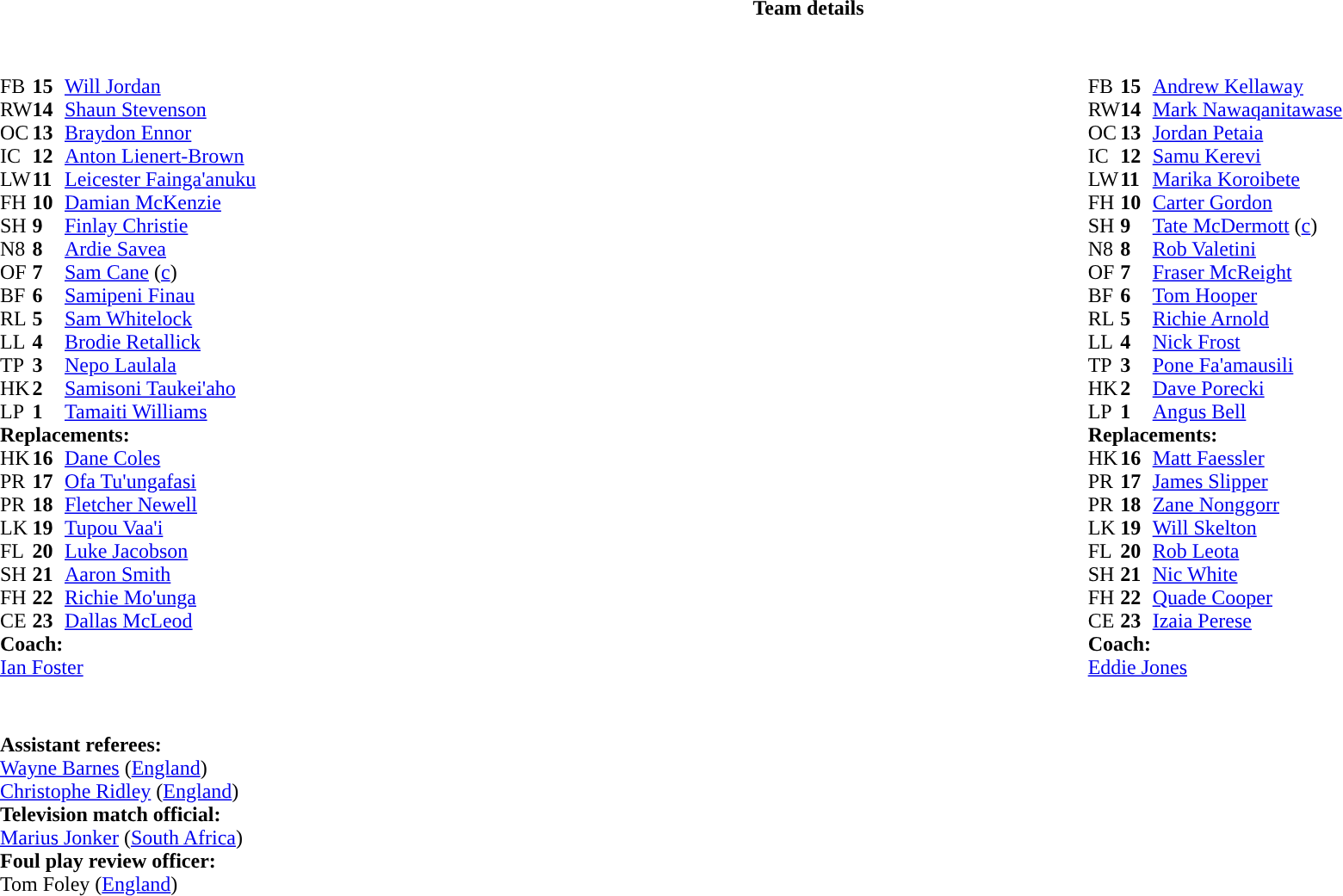<table border="0" style="width:100%;" class="collapsible collapsed">
<tr>
<th>Team details</th>
</tr>
<tr>
<td><br><table style="width:100%">
<tr>
<td style="vertical-align:top;width:50%"><br><table cellspacing="0" cellpadding="0">
<tr>
<th width="25"></th>
<th width="25"></th>
</tr>
<tr>
<td>FB</td>
<td><strong>15</strong></td>
<td><a href='#'>Will Jordan</a></td>
</tr>
<tr>
<td>RW</td>
<td><strong>14</strong></td>
<td><a href='#'>Shaun Stevenson</a></td>
</tr>
<tr>
<td>OC</td>
<td><strong>13</strong></td>
<td><a href='#'>Braydon Ennor</a></td>
<td></td>
<td></td>
</tr>
<tr>
<td>IC</td>
<td><strong>12</strong></td>
<td><a href='#'>Anton Lienert-Brown</a></td>
</tr>
<tr>
<td>LW</td>
<td><strong>11</strong></td>
<td><a href='#'>Leicester Fainga'anuku</a></td>
</tr>
<tr>
<td>FH</td>
<td><strong>10</strong></td>
<td><a href='#'>Damian McKenzie</a></td>
<td></td>
<td></td>
</tr>
<tr>
<td>SH</td>
<td><strong>9</strong></td>
<td><a href='#'>Finlay Christie</a></td>
<td></td>
<td></td>
</tr>
<tr>
<td>N8</td>
<td><strong>8</strong></td>
<td><a href='#'>Ardie Savea</a></td>
</tr>
<tr>
<td>OF</td>
<td><strong>7</strong></td>
<td><a href='#'>Sam Cane</a> (<a href='#'>c</a>)</td>
<td></td>
<td></td>
</tr>
<tr>
<td>BF</td>
<td><strong>6</strong></td>
<td><a href='#'>Samipeni Finau</a></td>
</tr>
<tr>
<td>RL</td>
<td><strong>5</strong></td>
<td><a href='#'>Sam Whitelock</a></td>
</tr>
<tr>
<td>LL</td>
<td><strong>4</strong></td>
<td><a href='#'>Brodie Retallick</a></td>
<td></td>
<td></td>
</tr>
<tr>
<td>TP</td>
<td><strong>3</strong></td>
<td><a href='#'>Nepo Laulala</a></td>
<td></td>
<td></td>
</tr>
<tr>
<td>HK</td>
<td><strong>2</strong></td>
<td><a href='#'>Samisoni Taukei'aho</a></td>
<td></td>
<td></td>
</tr>
<tr>
<td>LP</td>
<td><strong>1</strong></td>
<td><a href='#'>Tamaiti Williams</a></td>
<td></td>
<td></td>
</tr>
<tr>
<td colspan="3"><strong>Replacements:</strong></td>
</tr>
<tr>
<td>HK</td>
<td><strong>16</strong></td>
<td><a href='#'>Dane Coles</a></td>
<td></td>
<td></td>
</tr>
<tr>
<td>PR</td>
<td><strong>17</strong></td>
<td><a href='#'>Ofa Tu'ungafasi</a></td>
<td></td>
<td></td>
</tr>
<tr>
<td>PR</td>
<td><strong>18</strong></td>
<td><a href='#'>Fletcher Newell</a></td>
<td></td>
<td></td>
</tr>
<tr>
<td>LK</td>
<td><strong>19</strong></td>
<td><a href='#'>Tupou Vaa'i</a></td>
<td></td>
<td></td>
</tr>
<tr>
<td>FL</td>
<td><strong>20</strong></td>
<td><a href='#'>Luke Jacobson</a></td>
<td></td>
<td></td>
</tr>
<tr>
<td>SH</td>
<td><strong>21</strong></td>
<td><a href='#'>Aaron Smith</a></td>
<td></td>
<td></td>
</tr>
<tr>
<td>FH</td>
<td><strong>22</strong></td>
<td><a href='#'>Richie Mo'unga</a></td>
<td></td>
<td></td>
</tr>
<tr>
<td>CE</td>
<td><strong>23</strong></td>
<td><a href='#'>Dallas McLeod</a></td>
<td></td>
<td></td>
</tr>
<tr>
<td colspan="3"><strong>Coach:</strong></td>
</tr>
<tr>
<td colspan="3"> <a href='#'>Ian Foster</a></td>
</tr>
</table>
</td>
<td style="vertical-align:top"></td>
<td style="vertical-align:top;width:50%"><br><table cellspacing="0" cellpadding="0" style="margin:auto">
<tr>
<th width="25"></th>
<th width="25"></th>
</tr>
<tr>
<td>FB</td>
<td><strong>15</strong></td>
<td><a href='#'>Andrew Kellaway</a></td>
</tr>
<tr>
<td>RW</td>
<td><strong>14</strong></td>
<td><a href='#'>Mark Nawaqanitawase</a></td>
</tr>
<tr>
<td>OC</td>
<td><strong>13</strong></td>
<td><a href='#'>Jordan Petaia</a></td>
</tr>
<tr>
<td>IC</td>
<td><strong>12</strong></td>
<td><a href='#'>Samu Kerevi</a></td>
<td></td>
<td></td>
</tr>
<tr>
<td>LW</td>
<td><strong>11</strong></td>
<td><a href='#'>Marika Koroibete</a></td>
</tr>
<tr>
<td>FH</td>
<td><strong>10</strong></td>
<td><a href='#'>Carter Gordon</a></td>
<td></td>
<td></td>
</tr>
<tr>
<td>SH</td>
<td><strong>9</strong></td>
<td><a href='#'>Tate McDermott</a> (<a href='#'>c</a>)</td>
<td></td>
<td></td>
</tr>
<tr>
<td>N8</td>
<td><strong>8</strong></td>
<td><a href='#'>Rob Valetini</a></td>
</tr>
<tr>
<td>OF</td>
<td><strong>7</strong></td>
<td><a href='#'>Fraser McReight</a></td>
<td></td>
<td></td>
</tr>
<tr>
<td>BF</td>
<td><strong>6</strong></td>
<td><a href='#'>Tom Hooper</a></td>
</tr>
<tr>
<td>RL</td>
<td><strong>5</strong></td>
<td><a href='#'>Richie Arnold</a></td>
<td></td>
<td></td>
</tr>
<tr>
<td>LL</td>
<td><strong>4</strong></td>
<td><a href='#'>Nick Frost</a></td>
</tr>
<tr>
<td>TP</td>
<td><strong>3</strong></td>
<td><a href='#'>Pone Fa'amausili</a></td>
<td></td>
<td></td>
<td></td>
<td></td>
</tr>
<tr>
<td>HK</td>
<td><strong>2</strong></td>
<td><a href='#'>Dave Porecki</a></td>
<td></td>
<td></td>
</tr>
<tr>
<td>LP</td>
<td><strong>1</strong></td>
<td><a href='#'>Angus Bell</a></td>
<td></td>
<td></td>
</tr>
<tr>
<td colspan="3"><strong>Replacements:</strong></td>
</tr>
<tr>
<td>HK</td>
<td><strong>16</strong></td>
<td><a href='#'>Matt Faessler</a></td>
<td></td>
<td></td>
</tr>
<tr>
<td>PR</td>
<td><strong>17</strong></td>
<td><a href='#'>James Slipper</a></td>
<td></td>
<td></td>
</tr>
<tr>
<td>PR</td>
<td><strong>18</strong></td>
<td><a href='#'>Zane Nonggorr</a></td>
<td></td>
<td></td>
<td></td>
<td></td>
</tr>
<tr>
<td>LK</td>
<td><strong>19</strong></td>
<td><a href='#'>Will Skelton</a></td>
<td></td>
<td></td>
</tr>
<tr>
<td>FL</td>
<td><strong>20</strong></td>
<td><a href='#'>Rob Leota</a></td>
<td></td>
<td></td>
</tr>
<tr>
<td>SH</td>
<td><strong>21</strong></td>
<td><a href='#'>Nic White</a></td>
<td></td>
<td></td>
</tr>
<tr>
<td>FH</td>
<td><strong>22</strong></td>
<td><a href='#'>Quade Cooper</a></td>
<td></td>
<td></td>
</tr>
<tr>
<td>CE</td>
<td><strong>23</strong></td>
<td><a href='#'>Izaia Perese</a></td>
<td></td>
<td></td>
</tr>
<tr>
<td colspan="3"><strong>Coach:</strong></td>
</tr>
<tr>
<td colspan="3"> <a href='#'>Eddie Jones</a></td>
</tr>
</table>
</td>
</tr>
</table>
<table style="width:100%">
<tr>
<td><br><br><strong>Assistant referees:</strong>
<br><a href='#'>Wayne Barnes</a> (<a href='#'>England</a>)
<br><a href='#'>Christophe Ridley</a> (<a href='#'>England</a>)
<br><strong>Television match official:</strong>
<br><a href='#'>Marius Jonker</a> (<a href='#'>South Africa</a>)
<br><strong>Foul play review officer:</strong>
<br>Tom Foley (<a href='#'>England</a>)</td>
</tr>
</table>
</td>
</tr>
</table>
